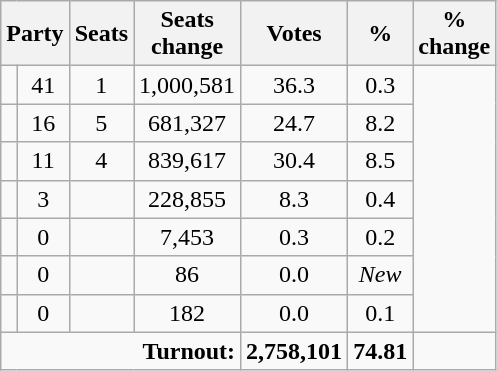<table class="wikitable sortable">
<tr>
<th colspan="2" rowspan="1" align="center">Party</th>
<th align="center">Seats</th>
<th align="center">Seats<br>change</th>
<th align="center">Votes</th>
<th align="center">%</th>
<th align="center">%<br>change</th>
</tr>
<tr>
<td></td>
<td align="center">41</td>
<td align="center"> 1</td>
<td align="center">1,000,581</td>
<td align="center">36.3</td>
<td align="center"> 0.3</td>
</tr>
<tr>
<td></td>
<td align="center">16</td>
<td align="center"> 5</td>
<td align="center">681,327</td>
<td align="center">24.7</td>
<td align="center"> 8.2</td>
</tr>
<tr>
<td></td>
<td align="center">11</td>
<td align="center"> 4</td>
<td align="center">839,617</td>
<td align="center">30.4</td>
<td align="center"> 8.5</td>
</tr>
<tr>
<td></td>
<td align="center">3</td>
<td align="center"></td>
<td align="center">228,855</td>
<td align="center">8.3</td>
<td align="center"> 0.4</td>
</tr>
<tr>
<td></td>
<td align="center">0</td>
<td align="center"></td>
<td align="center">7,453</td>
<td align="center">0.3</td>
<td align="center"> 0.2</td>
</tr>
<tr>
<td></td>
<td align="center">0</td>
<td align="center"></td>
<td align="center">86</td>
<td align="center">0.0</td>
<td align="center"><em>New</em></td>
</tr>
<tr>
<td></td>
<td align="center">0</td>
<td align="center"></td>
<td align="center">182</td>
<td align="center">0.0</td>
<td align="center"> 0.1</td>
</tr>
<tr>
<td colspan="4" rowspan="1" align="right"><strong>Turnout:</strong></td>
<td align="center"><strong> 2,758,101</strong></td>
<td align="center"><strong> 74.81</strong></td>
<td align="center"></td>
</tr>
</table>
